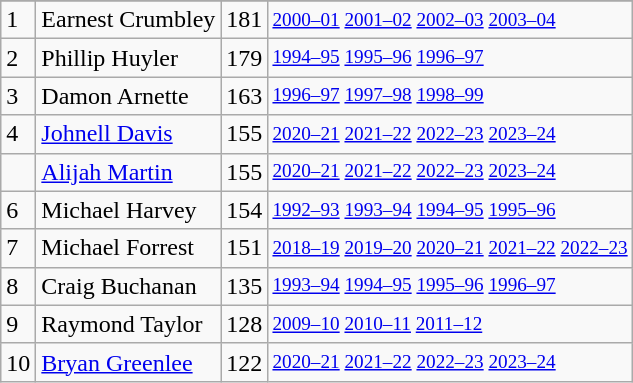<table class="wikitable">
<tr>
</tr>
<tr>
<td>1</td>
<td>Earnest Crumbley</td>
<td>181</td>
<td style="font-size:80%;"><a href='#'>2000–01</a> <a href='#'>2001–02</a> <a href='#'>2002–03</a> <a href='#'>2003–04</a></td>
</tr>
<tr>
<td>2</td>
<td>Phillip Huyler</td>
<td>179</td>
<td style="font-size:80%;"><a href='#'>1994–95</a> <a href='#'>1995–96</a> <a href='#'>1996–97</a></td>
</tr>
<tr>
<td>3</td>
<td>Damon Arnette</td>
<td>163</td>
<td style="font-size:80%;"><a href='#'>1996–97</a> <a href='#'>1997–98</a> <a href='#'>1998–99</a></td>
</tr>
<tr>
<td>4</td>
<td><a href='#'>Johnell Davis</a></td>
<td>155</td>
<td style="font-size:80%;"><a href='#'>2020–21</a> <a href='#'>2021–22</a> <a href='#'>2022–23</a> <a href='#'>2023–24</a></td>
</tr>
<tr>
<td></td>
<td><a href='#'>Alijah Martin</a></td>
<td>155</td>
<td style="font-size:80%;"><a href='#'>2020–21</a> <a href='#'>2021–22</a> <a href='#'>2022–23</a> <a href='#'>2023–24</a></td>
</tr>
<tr>
<td>6</td>
<td>Michael Harvey</td>
<td>154</td>
<td style="font-size:80%;"><a href='#'>1992–93</a> <a href='#'>1993–94</a> <a href='#'>1994–95</a> <a href='#'>1995–96</a></td>
</tr>
<tr>
<td>7</td>
<td>Michael Forrest</td>
<td>151</td>
<td style="font-size:80%;"><a href='#'>2018–19</a> <a href='#'>2019–20</a> <a href='#'>2020–21</a> <a href='#'>2021–22</a> <a href='#'>2022–23</a></td>
</tr>
<tr>
<td>8</td>
<td>Craig Buchanan</td>
<td>135</td>
<td style="font-size:80%;"><a href='#'>1993–94</a> <a href='#'>1994–95</a> <a href='#'>1995–96</a> <a href='#'>1996–97</a></td>
</tr>
<tr>
<td>9</td>
<td>Raymond Taylor</td>
<td>128</td>
<td style="font-size:80%;"><a href='#'>2009–10</a> <a href='#'>2010–11</a> <a href='#'>2011–12</a></td>
</tr>
<tr>
<td>10</td>
<td><a href='#'>Bryan Greenlee</a></td>
<td>122</td>
<td style="font-size:80%;"><a href='#'>2020–21</a> <a href='#'>2021–22</a> <a href='#'>2022–23</a> <a href='#'>2023–24</a></td>
</tr>
</table>
